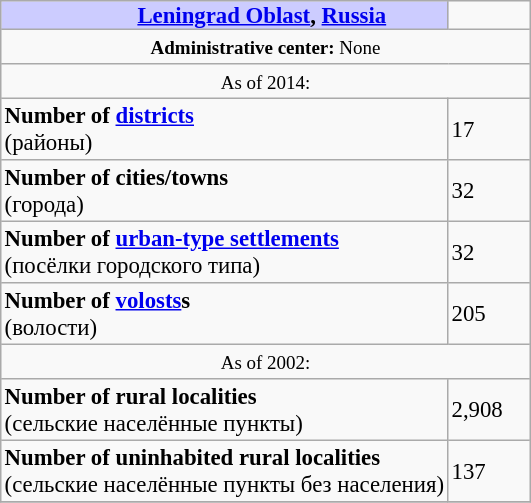<table border=1 align="right" cellpadding=2 cellspacing=0 style="margin: 0 0 1em 1em; background: #f9f9f9; border: 1px #aaa solid; border-collapse: collapse; font-size: 95%;">
<tr>
<th bgcolor="#ccccff" style="padding:0 0 0 50px;"><a href='#'>Leningrad Oblast</a>, <a href='#'>Russia</a></th>
<td width="50px"></td>
</tr>
<tr>
<td colspan=2 align="center"><small><strong>Administrative center:</strong> None</small></td>
</tr>
<tr>
<td colspan=2 align="center"><small>As of 2014:</small></td>
</tr>
<tr>
<td><strong>Number of <a href='#'>districts</a></strong><br>(районы)</td>
<td>17</td>
</tr>
<tr>
<td><strong>Number of cities/towns</strong><br>(города)</td>
<td>32</td>
</tr>
<tr>
<td><strong>Number of <a href='#'>urban-type settlements</a></strong><br>(посёлки городского типа)</td>
<td>32</td>
</tr>
<tr>
<td><strong>Number of <a href='#'>volosts</a>s</strong><br>(волости)</td>
<td>205</td>
</tr>
<tr>
<td colspan=2 align="center"><small>As of 2002:</small></td>
</tr>
<tr>
<td><strong>Number of rural localities</strong><br>(сельские населённые пункты)</td>
<td>2,908</td>
</tr>
<tr>
<td><strong>Number of uninhabited rural localities</strong><br>(сельские населённые пункты без населения)</td>
<td>137</td>
</tr>
<tr>
</tr>
</table>
